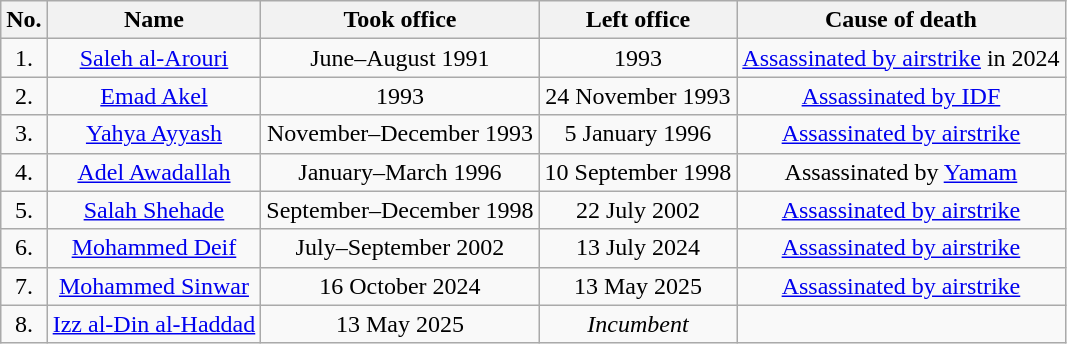<table class="wikitable" style="text-align:center">
<tr>
<th>No.</th>
<th>Name</th>
<th>Took office</th>
<th>Left office</th>
<th>Cause of death</th>
</tr>
<tr>
<td>1.</td>
<td><a href='#'>Saleh al-Arouri</a></td>
<td>June–August 1991</td>
<td>1993</td>
<td><a href='#'>Assassinated by airstrike</a> in 2024</td>
</tr>
<tr>
<td>2.</td>
<td><a href='#'>Emad Akel</a></td>
<td>1993</td>
<td>24 November 1993</td>
<td><a href='#'>Assassinated by IDF</a></td>
</tr>
<tr>
<td>3.</td>
<td><a href='#'>Yahya Ayyash</a></td>
<td>November–December 1993</td>
<td>5 January 1996</td>
<td><a href='#'>Assassinated by airstrike</a></td>
</tr>
<tr>
<td>4.</td>
<td><a href='#'>Adel Awadallah</a></td>
<td>January–March 1996</td>
<td>10 September 1998</td>
<td>Assassinated by <a href='#'>Yamam</a></td>
</tr>
<tr>
<td>5.</td>
<td><a href='#'>Salah Shehade</a></td>
<td>September–December 1998</td>
<td>22 July 2002</td>
<td><a href='#'>Assassinated by airstrike</a></td>
</tr>
<tr>
<td>6.</td>
<td><a href='#'>Mohammed Deif</a></td>
<td>July–September 2002</td>
<td>13 July 2024</td>
<td><a href='#'>Assassinated by airstrike</a></td>
</tr>
<tr>
<td>7.</td>
<td><a href='#'>Mohammed Sinwar</a></td>
<td>16 October 2024</td>
<td>13 May 2025</td>
<td><a href='#'>Assassinated by airstrike</a></td>
</tr>
<tr>
<td>8.</td>
<td><a href='#'>Izz al-Din al-Haddad</a></td>
<td>13 May 2025<br></td>
<td><em>Incumbent</em></td>
<td></td>
</tr>
</table>
